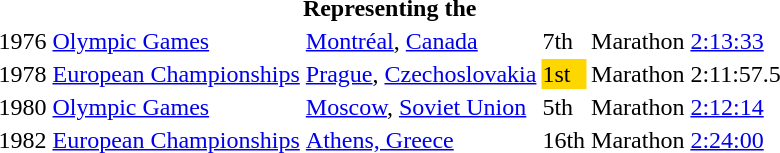<table>
<tr>
<th colspan="6">Representing the </th>
</tr>
<tr>
<td>1976</td>
<td><a href='#'>Olympic Games</a></td>
<td><a href='#'>Montréal</a>, <a href='#'>Canada</a></td>
<td>7th</td>
<td>Marathon</td>
<td><a href='#'>2:13:33</a></td>
</tr>
<tr>
<td>1978</td>
<td><a href='#'>European Championships</a></td>
<td><a href='#'>Prague</a>, <a href='#'>Czechoslovakia</a></td>
<td bgcolor="gold">1st</td>
<td>Marathon</td>
<td>2:11:57.5</td>
</tr>
<tr>
<td>1980</td>
<td><a href='#'>Olympic Games</a></td>
<td><a href='#'>Moscow</a>, <a href='#'>Soviet Union</a></td>
<td>5th</td>
<td>Marathon</td>
<td><a href='#'>2:12:14</a></td>
</tr>
<tr>
<td>1982</td>
<td><a href='#'>European Championships</a></td>
<td><a href='#'>Athens, Greece</a></td>
<td>16th</td>
<td>Marathon</td>
<td><a href='#'>2:24:00</a></td>
</tr>
</table>
